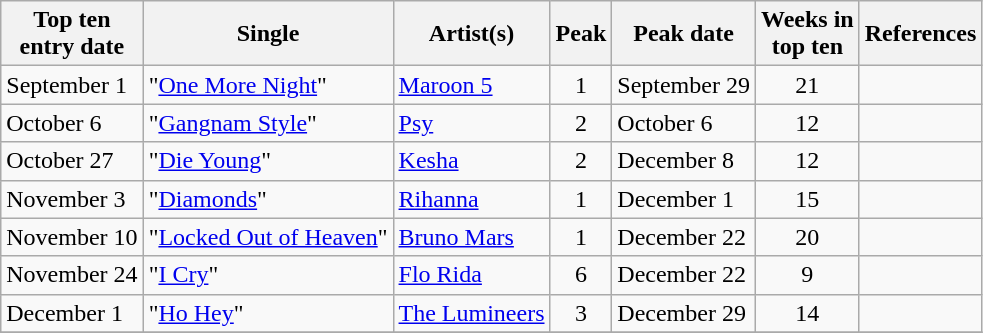<table class="wikitable sortable">
<tr>
<th>Top ten<br>entry date</th>
<th>Single</th>
<th>Artist(s)</th>
<th>Peak</th>
<th>Peak date</th>
<th>Weeks in<br>top ten</th>
<th>References</th>
</tr>
<tr>
<td>September 1</td>
<td>"<a href='#'>One More Night</a>"</td>
<td><a href='#'>Maroon 5</a></td>
<td align=center>1</td>
<td>September 29</td>
<td align=center>21</td>
<td align=center></td>
</tr>
<tr>
<td>October 6</td>
<td>"<a href='#'>Gangnam Style</a>"</td>
<td><a href='#'>Psy</a></td>
<td align=center>2</td>
<td>October 6</td>
<td align=center>12</td>
<td align="center"></td>
</tr>
<tr>
<td>October 27</td>
<td>"<a href='#'>Die Young</a>"</td>
<td><a href='#'>Kesha</a></td>
<td align=center>2</td>
<td>December 8</td>
<td align=center>12</td>
<td align=center></td>
</tr>
<tr>
<td>November 3</td>
<td>"<a href='#'>Diamonds</a>"</td>
<td><a href='#'>Rihanna</a></td>
<td align=center>1</td>
<td>December 1</td>
<td align=center>15</td>
<td align=center></td>
</tr>
<tr>
<td>November 10</td>
<td>"<a href='#'>Locked Out of Heaven</a>"</td>
<td><a href='#'>Bruno Mars</a></td>
<td align=center>1</td>
<td>December 22</td>
<td align=center>20</td>
<td align=center></td>
</tr>
<tr>
<td>November 24</td>
<td>"<a href='#'>I Cry</a>"</td>
<td><a href='#'>Flo Rida</a></td>
<td align=center>6</td>
<td>December 22</td>
<td align=center>9</td>
<td align="center"></td>
</tr>
<tr>
<td>December 1</td>
<td>"<a href='#'>Ho Hey</a>"</td>
<td><a href='#'>The Lumineers</a></td>
<td align=center>3</td>
<td>December 29</td>
<td align=center>14</td>
<td align=center></td>
</tr>
<tr>
</tr>
</table>
